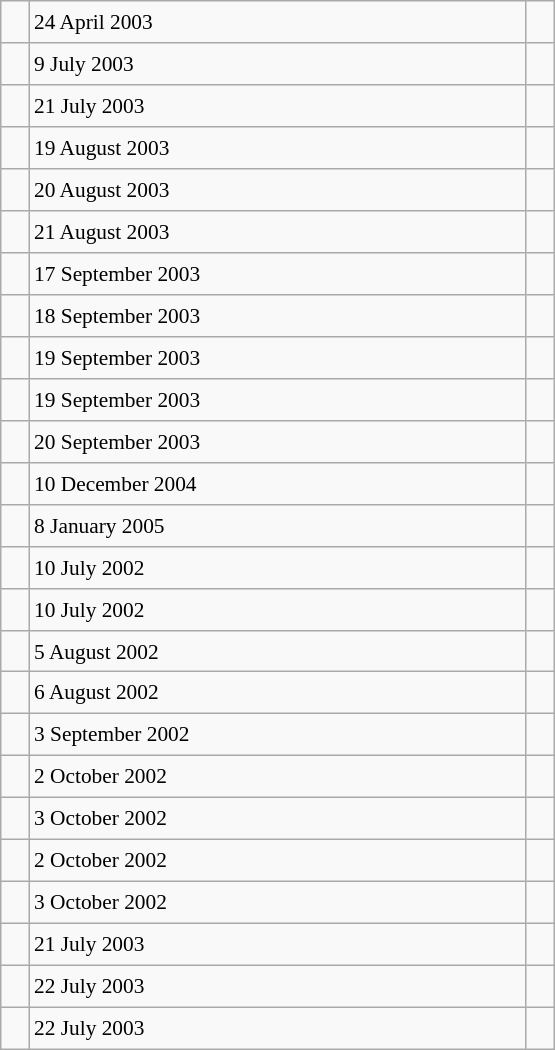<table class="wikitable" style="font-size: 89%; float: left; width: 26em; margin-right: 1em; height: 700px">
<tr>
<td></td>
<td>24 April 2003</td>
<td></td>
</tr>
<tr>
<td></td>
<td>9 July 2003</td>
<td></td>
</tr>
<tr>
<td></td>
<td>21 July 2003</td>
<td></td>
</tr>
<tr>
<td></td>
<td>19 August 2003</td>
<td></td>
</tr>
<tr>
<td></td>
<td>20 August 2003</td>
<td></td>
</tr>
<tr>
<td></td>
<td>21 August 2003</td>
<td></td>
</tr>
<tr>
<td></td>
<td>17 September 2003</td>
<td></td>
</tr>
<tr>
<td></td>
<td>18 September 2003</td>
<td></td>
</tr>
<tr>
<td></td>
<td>19 September 2003</td>
<td></td>
</tr>
<tr>
<td></td>
<td>19 September 2003</td>
<td></td>
</tr>
<tr>
<td></td>
<td>20 September 2003</td>
<td></td>
</tr>
<tr>
<td></td>
<td>10 December 2004</td>
<td></td>
</tr>
<tr>
<td></td>
<td>8 January 2005</td>
<td></td>
</tr>
<tr>
<td></td>
<td>10 July 2002</td>
<td></td>
</tr>
<tr>
<td></td>
<td>10 July 2002</td>
<td></td>
</tr>
<tr>
<td></td>
<td>5 August 2002</td>
<td></td>
</tr>
<tr>
<td></td>
<td>6 August 2002</td>
<td></td>
</tr>
<tr>
<td></td>
<td>3 September 2002</td>
<td></td>
</tr>
<tr>
<td></td>
<td>2 October 2002</td>
<td></td>
</tr>
<tr>
<td></td>
<td>3 October 2002</td>
<td></td>
</tr>
<tr>
<td></td>
<td>2 October 2002</td>
<td></td>
</tr>
<tr>
<td></td>
<td>3 October 2002</td>
<td></td>
</tr>
<tr>
<td></td>
<td>21 July 2003</td>
<td></td>
</tr>
<tr>
<td></td>
<td>22 July 2003</td>
<td></td>
</tr>
<tr>
<td></td>
<td>22 July 2003</td>
<td></td>
</tr>
</table>
